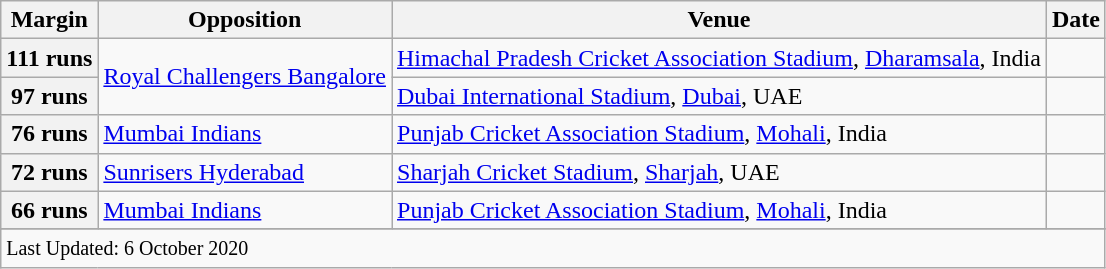<table class="wikitable">
<tr>
<th>Margin</th>
<th>Opposition</th>
<th>Venue</th>
<th>Date</th>
</tr>
<tr>
<th scope=row style=text-align:center;>111 runs</th>
<td rowspan=2><a href='#'>Royal Challengers Bangalore</a></td>
<td><a href='#'>Himachal Pradesh Cricket Association Stadium</a>, <a href='#'>Dharamsala</a>, India</td>
<td></td>
</tr>
<tr>
<th scope=row style=text-align:center;>97 runs</th>
<td><a href='#'>Dubai International Stadium</a>, <a href='#'>Dubai</a>, UAE</td>
<td></td>
</tr>
<tr>
<th scope=row style=text-align:center;>76 runs</th>
<td><a href='#'>Mumbai Indians</a></td>
<td><a href='#'>Punjab Cricket Association Stadium</a>, <a href='#'>Mohali</a>, India</td>
<td></td>
</tr>
<tr>
<th scope=row style=text-align:center;>72 runs</th>
<td><a href='#'>Sunrisers Hyderabad</a></td>
<td><a href='#'>Sharjah Cricket Stadium</a>, <a href='#'>Sharjah</a>, UAE</td>
<td></td>
</tr>
<tr>
<th scope=row style=text-align:center;>66 runs</th>
<td><a href='#'>Mumbai Indians</a></td>
<td><a href='#'>Punjab Cricket Association Stadium</a>, <a href='#'>Mohali</a>, India</td>
<td></td>
</tr>
<tr>
</tr>
<tr class=sortbottom>
<td colspan=4><small>Last Updated: 6 October 2020</small></td>
</tr>
</table>
